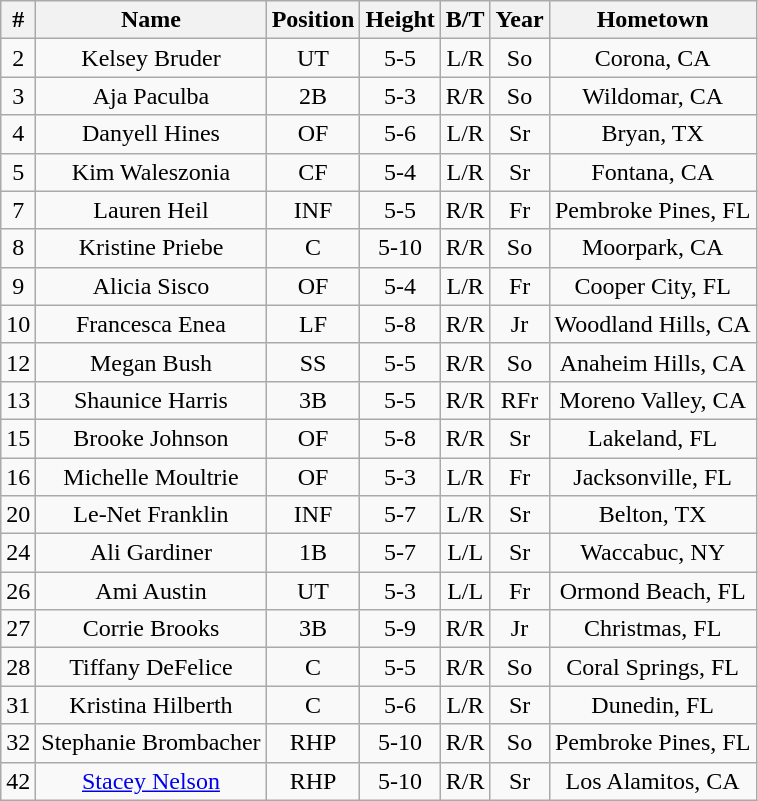<table class="wikitable">
<tr>
<th>#</th>
<th>Name</th>
<th>Position</th>
<th>Height</th>
<th>B/T</th>
<th>Year</th>
<th>Hometown</th>
</tr>
<tr align=center>
<td>2</td>
<td>Kelsey Bruder</td>
<td>UT</td>
<td>5-5</td>
<td>L/R</td>
<td>So</td>
<td>Corona, CA</td>
</tr>
<tr align=center>
<td>3</td>
<td>Aja Paculba</td>
<td>2B</td>
<td>5-3</td>
<td>R/R</td>
<td>So</td>
<td>Wildomar, CA</td>
</tr>
<tr align=center>
<td>4</td>
<td>Danyell Hines</td>
<td>OF</td>
<td>5-6</td>
<td>L/R</td>
<td>Sr</td>
<td>Bryan, TX</td>
</tr>
<tr align=center>
<td>5</td>
<td>Kim Waleszonia</td>
<td>CF</td>
<td>5-4</td>
<td>L/R</td>
<td>Sr</td>
<td>Fontana, CA</td>
</tr>
<tr align=center>
<td>7</td>
<td>Lauren Heil</td>
<td>INF</td>
<td>5-5</td>
<td>R/R</td>
<td>Fr</td>
<td>Pembroke Pines, FL</td>
</tr>
<tr align=center>
<td>8</td>
<td>Kristine Priebe</td>
<td>C</td>
<td>5-10</td>
<td>R/R</td>
<td>So</td>
<td>Moorpark, CA</td>
</tr>
<tr align=center>
<td>9</td>
<td>Alicia Sisco</td>
<td>OF</td>
<td>5-4</td>
<td>L/R</td>
<td>Fr</td>
<td>Cooper City, FL</td>
</tr>
<tr align=center>
<td>10</td>
<td>Francesca Enea</td>
<td>LF</td>
<td>5-8</td>
<td>R/R</td>
<td>Jr</td>
<td>Woodland Hills, CA</td>
</tr>
<tr align=center>
<td>12</td>
<td>Megan Bush</td>
<td>SS</td>
<td>5-5</td>
<td>R/R</td>
<td>So</td>
<td>Anaheim Hills, CA</td>
</tr>
<tr align=center>
<td>13</td>
<td>Shaunice Harris</td>
<td>3B</td>
<td>5-5</td>
<td>R/R</td>
<td>RFr</td>
<td>Moreno Valley, CA</td>
</tr>
<tr align=center>
<td>15</td>
<td>Brooke Johnson</td>
<td>OF</td>
<td>5-8</td>
<td>R/R</td>
<td>Sr</td>
<td>Lakeland, FL</td>
</tr>
<tr align=center>
<td>16</td>
<td>Michelle Moultrie</td>
<td>OF</td>
<td>5-3</td>
<td>L/R</td>
<td>Fr</td>
<td>Jacksonville, FL</td>
</tr>
<tr align=center>
<td>20</td>
<td>Le-Net Franklin</td>
<td>INF</td>
<td>5-7</td>
<td>L/R</td>
<td>Sr</td>
<td>Belton, TX</td>
</tr>
<tr align=center>
<td>24</td>
<td>Ali Gardiner</td>
<td>1B</td>
<td>5-7</td>
<td>L/L</td>
<td>Sr</td>
<td>Waccabuc, NY</td>
</tr>
<tr align=center>
<td>26</td>
<td>Ami Austin</td>
<td>UT</td>
<td>5-3</td>
<td>L/L</td>
<td>Fr</td>
<td>Ormond Beach, FL</td>
</tr>
<tr align=center>
<td>27</td>
<td>Corrie Brooks</td>
<td>3B</td>
<td>5-9</td>
<td>R/R</td>
<td>Jr</td>
<td>Christmas, FL</td>
</tr>
<tr align=center>
<td>28</td>
<td>Tiffany DeFelice</td>
<td>C</td>
<td>5-5</td>
<td>R/R</td>
<td>So</td>
<td>Coral Springs, FL</td>
</tr>
<tr align=center>
<td>31</td>
<td>Kristina Hilberth</td>
<td>C</td>
<td>5-6</td>
<td>L/R</td>
<td>Sr</td>
<td>Dunedin, FL</td>
</tr>
<tr align=center>
<td>32</td>
<td>Stephanie Brombacher</td>
<td>RHP</td>
<td>5-10</td>
<td>R/R</td>
<td>So</td>
<td>Pembroke Pines, FL</td>
</tr>
<tr align=center>
<td>42</td>
<td><a href='#'>Stacey Nelson</a></td>
<td>RHP</td>
<td>5-10</td>
<td>R/R</td>
<td>Sr</td>
<td>Los Alamitos, CA</td>
</tr>
</table>
